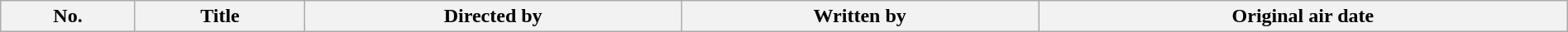<table class="wikitable plainrowheaders" style="width:100%; background:#fff;">
<tr>
<th style="background:#;">No.</th>
<th style="background:#;">Title</th>
<th style="background:#;">Directed by</th>
<th style="background:#;">Written by</th>
<th style="background:#;">Original air date<br>











</th>
</tr>
</table>
